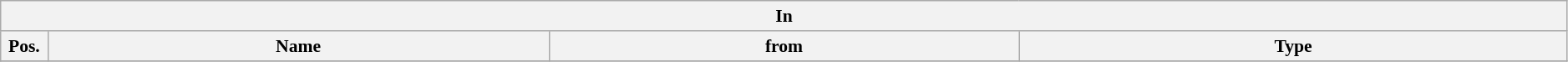<table class="wikitable" style="font-size:90%;width:99%;">
<tr>
<th colspan="4">In</th>
</tr>
<tr>
<th width=3%>Pos.</th>
<th width=32%>Name</th>
<th width=30%>from</th>
<th width=35%>Type</th>
</tr>
<tr>
</tr>
</table>
